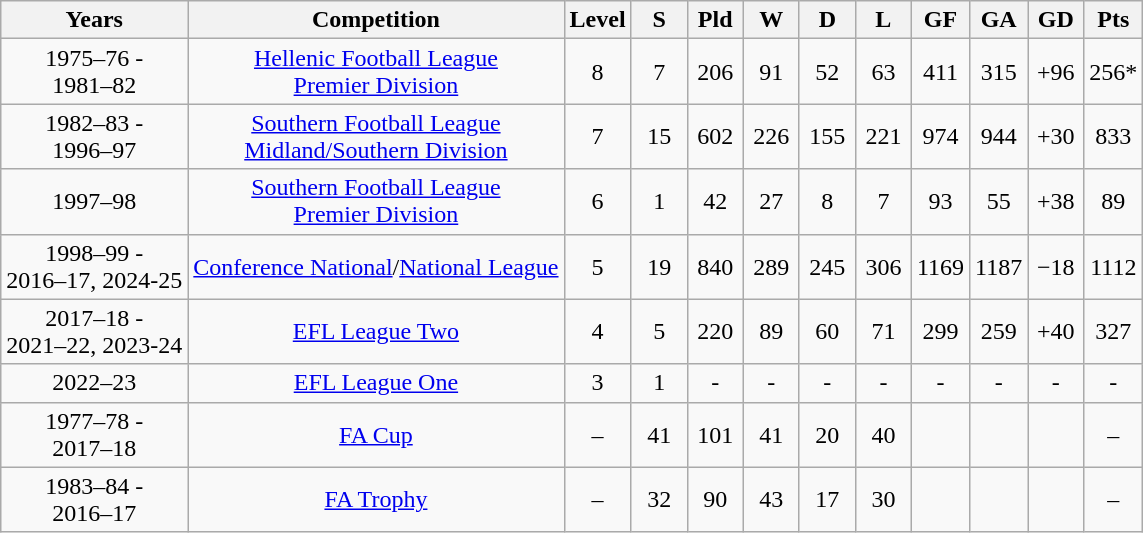<table class="wikitable">
<tr>
<th>Years</th>
<th>Competition</th>
<th>Level</th>
<th width=30>S</th>
<th width=30>Pld</th>
<th width=30>W</th>
<th width=30>D</th>
<th width=30>L</th>
<th width=30>GF</th>
<th width=30>GA</th>
<th width=30>GD</th>
<th width=30>Pts</th>
</tr>
<tr align="center">
<td>1975–76 -<br> 1981–82</td>
<td><a href='#'>Hellenic Football League<br>Premier Division</a></td>
<td>8</td>
<td>7</td>
<td>206</td>
<td>91</td>
<td>52</td>
<td>63</td>
<td>411</td>
<td>315</td>
<td>+96</td>
<td>256*</td>
</tr>
<tr align="center">
<td>1982–83 -<br> 1996–97</td>
<td><a href='#'>Southern Football League<br>Midland/Southern Division</a></td>
<td>7</td>
<td>15</td>
<td>602</td>
<td>226</td>
<td>155</td>
<td>221</td>
<td>974</td>
<td>944</td>
<td>+30</td>
<td>833</td>
</tr>
<tr align="center">
<td>1997–98</td>
<td><a href='#'>Southern Football League<br>Premier Division</a></td>
<td>6</td>
<td>1</td>
<td>42</td>
<td>27</td>
<td>8</td>
<td>7</td>
<td>93</td>
<td>55</td>
<td>+38</td>
<td>89</td>
</tr>
<tr align="center">
<td>1998–99 -<br> 2016–17, 2024-25</td>
<td><a href='#'>Conference National</a>/<a href='#'>National League</a></td>
<td>5</td>
<td>19</td>
<td>840</td>
<td>289</td>
<td>245</td>
<td>306</td>
<td>1169</td>
<td>1187</td>
<td>−18</td>
<td>1112</td>
</tr>
<tr align="center">
<td>2017–18 -<br> 2021–22, 2023-24</td>
<td><a href='#'>EFL League Two</a></td>
<td>4</td>
<td>5</td>
<td>220</td>
<td>89</td>
<td>60</td>
<td>71</td>
<td>299</td>
<td>259</td>
<td>+40</td>
<td>327</td>
</tr>
<tr align="center">
<td>2022–23</td>
<td><a href='#'>EFL League One</a></td>
<td>3</td>
<td>1</td>
<td>-</td>
<td>-</td>
<td>-</td>
<td>-</td>
<td>-</td>
<td>-</td>
<td>-</td>
<td>-</td>
</tr>
<tr align="center">
<td>1977–78 -<br> 2017–18</td>
<td><a href='#'>FA Cup</a></td>
<td>–</td>
<td>41</td>
<td>101</td>
<td>41</td>
<td>20</td>
<td>40</td>
<td></td>
<td></td>
<td></td>
<td>–</td>
</tr>
<tr align="center">
<td>1983–84 -<br> 2016–17</td>
<td><a href='#'>FA Trophy</a></td>
<td>–</td>
<td>32</td>
<td>90</td>
<td>43</td>
<td>17</td>
<td>30</td>
<td></td>
<td></td>
<td></td>
<td>–</td>
</tr>
</table>
